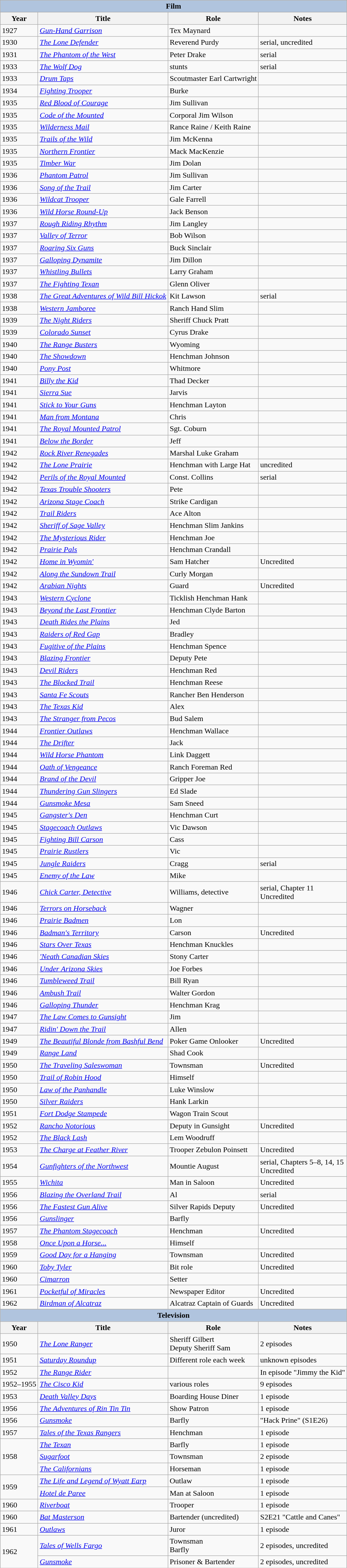<table class="wikitable">
<tr>
<th colspan="4" style="background: LightSteelBlue;">Film</th>
</tr>
<tr>
<th>Year</th>
<th>Title</th>
<th>Role</th>
<th>Notes</th>
</tr>
<tr>
<td>1927</td>
<td><em><a href='#'>Gun-Hand Garrison</a></em></td>
<td>Tex Maynard</td>
<td></td>
</tr>
<tr>
<td>1930</td>
<td><em><a href='#'>The Lone Defender</a></em></td>
<td>Reverend Purdy</td>
<td>serial, uncredited</td>
</tr>
<tr>
<td>1931</td>
<td><em><a href='#'>The Phantom of the West</a></em></td>
<td>Peter Drake</td>
<td>serial</td>
</tr>
<tr>
<td>1933</td>
<td><em><a href='#'>The Wolf Dog</a></em></td>
<td>stunts</td>
<td>serial</td>
</tr>
<tr>
<td>1933</td>
<td><em><a href='#'>Drum Taps</a></em></td>
<td>Scoutmaster Earl Cartwright</td>
<td></td>
</tr>
<tr>
<td>1934</td>
<td><em><a href='#'>Fighting Trooper</a></em></td>
<td>Burke</td>
<td></td>
</tr>
<tr>
<td>1935</td>
<td><em><a href='#'>Red Blood of Courage</a></em></td>
<td>Jim Sullivan</td>
<td></td>
</tr>
<tr>
<td>1935</td>
<td><em><a href='#'>Code of the Mounted</a></em></td>
<td>Corporal Jim Wilson</td>
<td></td>
</tr>
<tr>
<td>1935</td>
<td><em><a href='#'>Wilderness Mail</a></em></td>
<td>Rance Raine / Keith Raine</td>
<td></td>
</tr>
<tr>
<td>1935</td>
<td><em><a href='#'>Trails of the Wild</a></em></td>
<td>Jim McKenna</td>
<td></td>
</tr>
<tr>
<td>1935</td>
<td><em><a href='#'>Northern Frontier</a></em></td>
<td>Mack MacKenzie</td>
<td></td>
</tr>
<tr>
<td>1935</td>
<td><em><a href='#'>Timber War</a></em></td>
<td>Jim Dolan</td>
<td></td>
</tr>
<tr>
<td>1936</td>
<td><em><a href='#'>Phantom Patrol</a></em></td>
<td>Jim Sullivan</td>
<td></td>
</tr>
<tr>
<td>1936</td>
<td><em><a href='#'>Song of the Trail</a></em></td>
<td>Jim Carter</td>
<td></td>
</tr>
<tr>
<td>1936</td>
<td><em><a href='#'>Wildcat Trooper</a></em></td>
<td>Gale Farrell</td>
<td></td>
</tr>
<tr>
<td>1936</td>
<td><em><a href='#'>Wild Horse Round-Up</a></em></td>
<td>Jack Benson</td>
<td></td>
</tr>
<tr>
<td>1937</td>
<td><em><a href='#'>Rough Riding Rhythm</a></em></td>
<td>Jim Langley</td>
<td></td>
</tr>
<tr>
<td>1937</td>
<td><em><a href='#'>Valley of Terror</a></em></td>
<td>Bob Wilson</td>
<td></td>
</tr>
<tr>
<td>1937</td>
<td><em><a href='#'>Roaring Six Guns</a></em></td>
<td>Buck Sinclair</td>
<td></td>
</tr>
<tr>
<td>1937</td>
<td><em><a href='#'>Galloping Dynamite</a></em></td>
<td>Jim Dillon</td>
<td></td>
</tr>
<tr>
<td>1937</td>
<td><em><a href='#'>Whistling Bullets</a></em></td>
<td>Larry Graham</td>
<td></td>
</tr>
<tr>
<td>1937</td>
<td><em><a href='#'>The Fighting Texan</a></em></td>
<td>Glenn Oliver</td>
<td></td>
</tr>
<tr>
<td>1938</td>
<td><em><a href='#'>The Great Adventures of Wild Bill Hickok</a></em></td>
<td>Kit Lawson</td>
<td>serial</td>
</tr>
<tr>
<td>1938</td>
<td><em><a href='#'>Western Jamboree</a></em></td>
<td>Ranch Hand Slim</td>
<td></td>
</tr>
<tr>
<td>1939</td>
<td><em><a href='#'>The Night Riders</a></em></td>
<td>Sheriff Chuck Pratt</td>
<td></td>
</tr>
<tr>
<td>1939</td>
<td><em><a href='#'>Colorado Sunset</a></em></td>
<td>Cyrus Drake</td>
<td></td>
</tr>
<tr>
<td>1940</td>
<td><em><a href='#'>The Range Busters</a></em></td>
<td>Wyoming</td>
<td></td>
</tr>
<tr>
<td>1940</td>
<td><em><a href='#'>The Showdown</a></em></td>
<td>Henchman Johnson</td>
<td></td>
</tr>
<tr>
<td>1940</td>
<td><em><a href='#'>Pony Post</a></em></td>
<td>Whitmore</td>
<td></td>
</tr>
<tr>
<td>1941</td>
<td><em><a href='#'>Billy the Kid</a></em></td>
<td>Thad Decker</td>
<td></td>
</tr>
<tr>
<td>1941</td>
<td><em><a href='#'>Sierra Sue</a></em></td>
<td>Jarvis</td>
<td></td>
</tr>
<tr>
<td>1941</td>
<td><em><a href='#'>Stick to Your Guns</a></em></td>
<td>Henchman Layton</td>
<td></td>
</tr>
<tr>
<td>1941</td>
<td><em><a href='#'>Man from Montana</a></em></td>
<td>Chris</td>
<td></td>
</tr>
<tr>
<td>1941</td>
<td><em><a href='#'>The Royal Mounted Patrol</a></em></td>
<td>Sgt. Coburn</td>
<td></td>
</tr>
<tr>
<td>1941</td>
<td><em><a href='#'>Below the Border</a></em></td>
<td>Jeff</td>
<td></td>
</tr>
<tr>
<td>1942</td>
<td><em><a href='#'>Rock River Renegades</a></em></td>
<td>Marshal Luke Graham</td>
<td></td>
</tr>
<tr>
<td>1942</td>
<td><em><a href='#'>The Lone Prairie</a></em></td>
<td>Henchman with Large Hat</td>
<td>uncredited</td>
</tr>
<tr>
<td>1942</td>
<td><em><a href='#'>Perils of the Royal Mounted</a></em></td>
<td>Const. Collins</td>
<td>serial</td>
</tr>
<tr>
<td>1942</td>
<td><em><a href='#'>Texas Trouble Shooters</a></em></td>
<td>Pete</td>
<td></td>
</tr>
<tr>
<td>1942</td>
<td><em><a href='#'>Arizona Stage Coach</a></em></td>
<td>Strike Cardigan</td>
<td></td>
</tr>
<tr>
<td>1942</td>
<td><em><a href='#'>Trail Riders</a></em></td>
<td>Ace Alton</td>
<td></td>
</tr>
<tr>
<td>1942</td>
<td><em><a href='#'>Sheriff of Sage Valley</a></em></td>
<td>Henchman Slim Jankins</td>
<td></td>
</tr>
<tr>
<td>1942</td>
<td><em><a href='#'>The Mysterious Rider</a></em></td>
<td>Henchman Joe</td>
<td></td>
</tr>
<tr>
<td>1942</td>
<td><em><a href='#'>Prairie Pals</a></em></td>
<td>Henchman Crandall</td>
<td></td>
</tr>
<tr>
<td>1942</td>
<td><em><a href='#'>Home in Wyomin'</a></em></td>
<td>Sam Hatcher</td>
<td>Uncredited</td>
</tr>
<tr>
<td>1942</td>
<td><em><a href='#'>Along the Sundown Trail</a></em></td>
<td>Curly Morgan</td>
<td></td>
</tr>
<tr>
<td>1942</td>
<td><em><a href='#'>Arabian Nights</a></em></td>
<td>Guard</td>
<td>Uncredited</td>
</tr>
<tr>
<td>1943</td>
<td><em><a href='#'>Western Cyclone</a></em></td>
<td>Ticklish Henchman Hank</td>
<td></td>
</tr>
<tr>
<td>1943</td>
<td><em><a href='#'>Beyond the Last Frontier</a></em></td>
<td>Henchman Clyde Barton</td>
<td></td>
</tr>
<tr>
<td>1943</td>
<td><em><a href='#'>Death Rides the Plains</a></em></td>
<td>Jed</td>
<td></td>
</tr>
<tr>
<td>1943</td>
<td><em><a href='#'>Raiders of Red Gap</a></em></td>
<td>Bradley</td>
<td></td>
</tr>
<tr>
<td>1943</td>
<td><em><a href='#'>Fugitive of the Plains</a></em></td>
<td>Henchman Spence</td>
<td></td>
</tr>
<tr>
<td>1943</td>
<td><em><a href='#'>Blazing Frontier</a></em></td>
<td>Deputy Pete</td>
<td></td>
</tr>
<tr>
<td>1943</td>
<td><em><a href='#'>Devil Riders</a></em></td>
<td>Henchman Red</td>
<td></td>
</tr>
<tr>
<td>1943</td>
<td><em><a href='#'>The Blocked Trail</a></em></td>
<td>Henchman Reese</td>
<td></td>
</tr>
<tr>
<td>1943</td>
<td><em><a href='#'>Santa Fe Scouts</a></em></td>
<td>Rancher Ben Henderson</td>
<td></td>
</tr>
<tr>
<td>1943</td>
<td><em><a href='#'>The Texas Kid</a></em></td>
<td>Alex</td>
<td></td>
</tr>
<tr>
<td>1943</td>
<td><em><a href='#'>The Stranger from Pecos</a></em></td>
<td>Bud Salem</td>
<td></td>
</tr>
<tr>
<td>1944</td>
<td><em><a href='#'>Frontier Outlaws</a></em></td>
<td>Henchman Wallace</td>
<td></td>
</tr>
<tr>
<td>1944</td>
<td><em><a href='#'>The Drifter</a></em></td>
<td>Jack</td>
<td></td>
</tr>
<tr>
<td>1944</td>
<td><em><a href='#'>Wild Horse Phantom</a></em></td>
<td>Link Daggett</td>
<td></td>
</tr>
<tr>
<td>1944</td>
<td><em><a href='#'>Oath of Vengeance</a></em></td>
<td>Ranch Foreman Red</td>
<td></td>
</tr>
<tr>
<td>1944</td>
<td><em><a href='#'>Brand of the Devil</a></em></td>
<td>Gripper Joe</td>
<td></td>
</tr>
<tr>
<td>1944</td>
<td><em><a href='#'>Thundering Gun Slingers</a></em></td>
<td>Ed Slade</td>
<td></td>
</tr>
<tr>
<td>1944</td>
<td><em><a href='#'>Gunsmoke Mesa</a></em></td>
<td>Sam Sneed</td>
<td></td>
</tr>
<tr>
<td>1945</td>
<td><em><a href='#'>Gangster's Den</a></em></td>
<td>Henchman Curt</td>
<td></td>
</tr>
<tr>
<td>1945</td>
<td><em><a href='#'>Stagecoach Outlaws</a></em></td>
<td>Vic Dawson</td>
<td></td>
</tr>
<tr>
<td>1945</td>
<td><em><a href='#'>Fighting Bill Carson</a></em></td>
<td>Cass</td>
<td></td>
</tr>
<tr>
<td>1945</td>
<td><em><a href='#'>Prairie Rustlers</a></em></td>
<td>Vic</td>
<td></td>
</tr>
<tr>
<td>1945</td>
<td><em><a href='#'>Jungle Raiders</a></em></td>
<td>Cragg</td>
<td>serial</td>
</tr>
<tr>
<td>1945</td>
<td><em><a href='#'>Enemy of the Law</a></em></td>
<td>Mike</td>
<td></td>
</tr>
<tr>
<td>1946</td>
<td><em><a href='#'>Chick Carter, Detective</a></em></td>
<td>Williams, detective</td>
<td>serial, Chapter 11<br>Uncredited</td>
</tr>
<tr>
<td>1946</td>
<td><em><a href='#'>Terrors on Horseback</a></em></td>
<td>Wagner</td>
<td></td>
</tr>
<tr>
<td>1946</td>
<td><em><a href='#'>Prairie Badmen</a></em></td>
<td>Lon</td>
<td></td>
</tr>
<tr>
<td>1946</td>
<td><em><a href='#'>Badman's Territory</a></em></td>
<td>Carson</td>
<td>Uncredited</td>
</tr>
<tr>
<td>1946</td>
<td><em><a href='#'>Stars Over Texas</a></em></td>
<td>Henchman Knuckles</td>
<td></td>
</tr>
<tr>
<td>1946</td>
<td><em><a href='#'>'Neath Canadian Skies</a></em></td>
<td>Stony Carter</td>
<td></td>
</tr>
<tr>
<td>1946</td>
<td><em><a href='#'>Under Arizona Skies</a></em></td>
<td>Joe Forbes</td>
<td></td>
</tr>
<tr>
<td>1946</td>
<td><em><a href='#'>Tumbleweed Trail</a></em></td>
<td>Bill Ryan</td>
<td></td>
</tr>
<tr>
<td>1946</td>
<td><em><a href='#'>Ambush Trail</a></em></td>
<td>Walter Gordon</td>
<td></td>
</tr>
<tr>
<td>1946</td>
<td><em><a href='#'>Galloping Thunder</a></em></td>
<td>Henchman Krag</td>
<td></td>
</tr>
<tr>
<td>1947</td>
<td><em><a href='#'>The Law Comes to Gunsight</a></em></td>
<td>Jim</td>
<td></td>
</tr>
<tr>
<td>1947</td>
<td><em><a href='#'>Ridin' Down the Trail</a></em></td>
<td>Allen</td>
<td></td>
</tr>
<tr>
<td>1949</td>
<td><em><a href='#'>The Beautiful Blonde from Bashful Bend</a></em></td>
<td>Poker Game Onlooker</td>
<td>Uncredited</td>
</tr>
<tr>
<td>1949</td>
<td><em><a href='#'>Range Land</a></em></td>
<td>Shad Cook</td>
<td></td>
</tr>
<tr>
<td>1950</td>
<td><em><a href='#'>The Traveling Saleswoman</a></em></td>
<td>Townsman</td>
<td>Uncredited</td>
</tr>
<tr>
<td>1950</td>
<td><em><a href='#'>Trail of Robin Hood</a></em></td>
<td>Himself</td>
<td></td>
</tr>
<tr>
<td>1950</td>
<td><em><a href='#'>Law of the Panhandle</a></em></td>
<td>Luke Winslow</td>
<td></td>
</tr>
<tr>
<td>1950</td>
<td><em><a href='#'>Silver Raiders</a></em></td>
<td>Hank Larkin</td>
<td></td>
</tr>
<tr>
<td>1951</td>
<td><em><a href='#'>Fort Dodge Stampede</a></em></td>
<td>Wagon Train Scout</td>
<td></td>
</tr>
<tr>
<td>1952</td>
<td><em><a href='#'>Rancho Notorious</a></em></td>
<td>Deputy in Gunsight</td>
<td>Uncredited</td>
</tr>
<tr>
<td>1952</td>
<td><em><a href='#'>The Black Lash</a></em></td>
<td>Lem Woodruff</td>
<td></td>
</tr>
<tr>
<td>1953</td>
<td><em><a href='#'>The Charge at Feather River</a></em></td>
<td>Trooper Zebulon Poinsett</td>
<td>Uncredited</td>
</tr>
<tr>
<td>1954</td>
<td><em><a href='#'>Gunfighters of the Northwest</a></em></td>
<td>Mountie August</td>
<td>serial, Chapters 5–8, 14, 15<br>Uncredited</td>
</tr>
<tr>
<td>1955</td>
<td><em><a href='#'>Wichita</a></em></td>
<td>Man in Saloon</td>
<td>Uncredited</td>
</tr>
<tr>
<td>1956</td>
<td><em><a href='#'>Blazing the Overland Trail</a></em></td>
<td>Al</td>
<td>serial</td>
</tr>
<tr>
<td>1956</td>
<td><em><a href='#'>The Fastest Gun Alive</a></em></td>
<td>Silver Rapids Deputy</td>
<td>Uncredited</td>
</tr>
<tr>
<td>1956</td>
<td><em><a href='#'>Gunslinger</a></em></td>
<td>Barfly</td>
<td></td>
</tr>
<tr>
<td>1957</td>
<td><em><a href='#'>The Phantom Stagecoach</a></em></td>
<td>Henchman</td>
<td>Uncredited</td>
</tr>
<tr>
<td>1958</td>
<td><em><a href='#'>Once Upon a Horse...</a></em></td>
<td>Himself</td>
<td></td>
</tr>
<tr>
<td>1959</td>
<td><em><a href='#'>Good Day for a Hanging</a></em></td>
<td>Townsman</td>
<td>Uncredited</td>
</tr>
<tr>
<td>1960</td>
<td><em><a href='#'>Toby Tyler</a></em></td>
<td>Bit role</td>
<td>Uncredited</td>
</tr>
<tr>
<td>1960</td>
<td><em><a href='#'>Cimarron</a></em></td>
<td>Setter</td>
<td></td>
</tr>
<tr>
<td>1961</td>
<td><em><a href='#'>Pocketful of Miracles</a></em></td>
<td>Newspaper Editor</td>
<td>Uncredited</td>
</tr>
<tr>
<td>1962</td>
<td><em><a href='#'>Birdman of Alcatraz</a></em></td>
<td>Alcatraz Captain of Guards</td>
<td>Uncredited</td>
</tr>
<tr>
</tr>
<tr>
<th colspan="4" style="background: LightSteelBlue;">Television</th>
</tr>
<tr>
<th>Year</th>
<th>Title</th>
<th>Role</th>
<th>Notes</th>
</tr>
<tr>
<td>1950</td>
<td><em><a href='#'>The Lone Ranger</a></em></td>
<td>Sheriff Gilbert<br>Deputy Sheriff Sam</td>
<td>2 episodes</td>
</tr>
<tr>
<td>1951</td>
<td><em><a href='#'>Saturday Roundup</a></em></td>
<td>Different role each week</td>
<td>unknown episodes</td>
</tr>
<tr>
<td>1952</td>
<td><em><a href='#'>The Range Rider</a></em></td>
<td></td>
<td>In episode "Jimmy the Kid"</td>
</tr>
<tr>
<td>1952–1955</td>
<td><em><a href='#'>The Cisco Kid</a></em></td>
<td>various roles</td>
<td>9 episodes</td>
</tr>
<tr>
<td>1953</td>
<td><em><a href='#'>Death Valley Days</a></em></td>
<td>Boarding House Diner</td>
<td>1 episode</td>
</tr>
<tr>
<td>1956</td>
<td><em><a href='#'>The Adventures of Rin Tin Tin</a></em></td>
<td>Show Patron</td>
<td>1 episode</td>
</tr>
<tr>
<td>1956</td>
<td><em><a href='#'>Gunsmoke</a></em></td>
<td>Barfly</td>
<td>"Hack Prine" (S1E26)</td>
</tr>
<tr>
<td>1957</td>
<td><em><a href='#'>Tales of the Texas Rangers</a></em></td>
<td>Henchman</td>
<td>1 episode</td>
</tr>
<tr>
<td rowspan=3>1958</td>
<td><em><a href='#'>The Texan</a></em></td>
<td>Barfly</td>
<td>1 episode</td>
</tr>
<tr>
<td><em><a href='#'>Sugarfoot</a></em></td>
<td>Townsman</td>
<td>2 episode</td>
</tr>
<tr>
<td><em><a href='#'>The Californians</a></em></td>
<td>Horseman</td>
<td>1 episode</td>
</tr>
<tr>
<td rowspan=2>1959</td>
<td><em><a href='#'>The Life and Legend of Wyatt Earp</a></em></td>
<td>Outlaw</td>
<td>1 episode</td>
</tr>
<tr>
<td><em><a href='#'>Hotel de Paree</a></em></td>
<td>Man at Saloon</td>
<td>1 episode</td>
</tr>
<tr>
<td>1960</td>
<td><em><a href='#'>Riverboat</a></em></td>
<td>Trooper</td>
<td>1 episode</td>
</tr>
<tr>
<td>1960</td>
<td><em><a href='#'>Bat Masterson</a></em></td>
<td>Bartender (uncredited)</td>
<td>S2E21 "Cattle and Canes"</td>
</tr>
<tr>
<td>1961</td>
<td><em><a href='#'>Outlaws</a></em></td>
<td>Juror</td>
<td>1 episode</td>
</tr>
<tr>
<td rowspan=2>1962</td>
<td><em><a href='#'>Tales of Wells Fargo</a></em></td>
<td>Townsman<br>Barfly</td>
<td>2 episodes, uncredited</td>
</tr>
<tr>
<td><em><a href='#'>Gunsmoke</a></em></td>
<td>Prisoner & Bartender</td>
<td>2 episodes, uncredited</td>
</tr>
</table>
